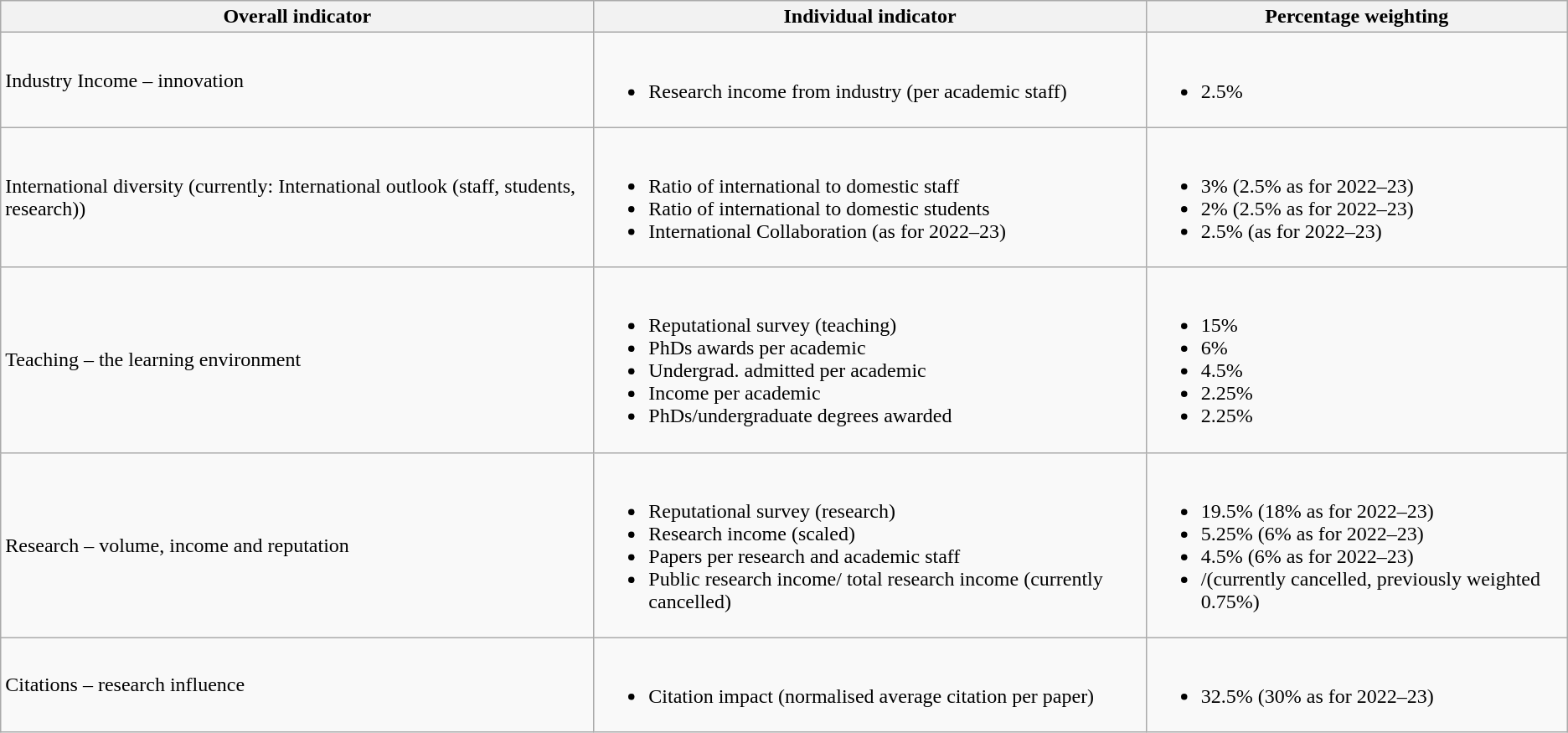<table class="wikitable">
<tr>
<th>Overall indicator</th>
<th>Individual indicator</th>
<th>Percentage weighting</th>
</tr>
<tr>
<td>Industry Income – innovation</td>
<td><br><ul><li>Research income from industry (per academic staff)</li></ul></td>
<td><br><ul><li>2.5%</li></ul></td>
</tr>
<tr>
<td>International diversity (currently: International outlook (staff, students, research))</td>
<td><br><ul><li>Ratio of international to domestic staff</li><li>Ratio of international to domestic students</li><li>International Collaboration (as for 2022–23)</li></ul></td>
<td><br><ul><li>3% (2.5% as for 2022–23)</li><li>2% (2.5% as for 2022–23)</li><li>2.5% (as for 2022–23)</li></ul></td>
</tr>
<tr>
<td>Teaching – the learning environment</td>
<td><br><ul><li>Reputational survey (teaching)</li><li>PhDs awards per academic</li><li>Undergrad. admitted per academic</li><li>Income per academic</li><li>PhDs/undergraduate degrees awarded</li></ul></td>
<td><br><ul><li>15%</li><li>6%</li><li>4.5%</li><li>2.25%</li><li>2.25%</li></ul></td>
</tr>
<tr>
<td>Research – volume, income and reputation</td>
<td><br><ul><li>Reputational survey (research)</li><li>Research income (scaled)</li><li>Papers per research and academic staff</li><li>Public research income/ total research income (currently cancelled)</li></ul></td>
<td><br><ul><li>19.5% (18% as for 2022–23)</li><li>5.25% (6% as for 2022–23)</li><li>4.5% (6% as for 2022–23)</li><li>/(currently cancelled, previously weighted 0.75%)</li></ul></td>
</tr>
<tr>
<td>Citations – research influence</td>
<td><br><ul><li>Citation impact (normalised average citation per paper)</li></ul></td>
<td><br><ul><li>32.5% (30% as for 2022–23)</li></ul></td>
</tr>
</table>
